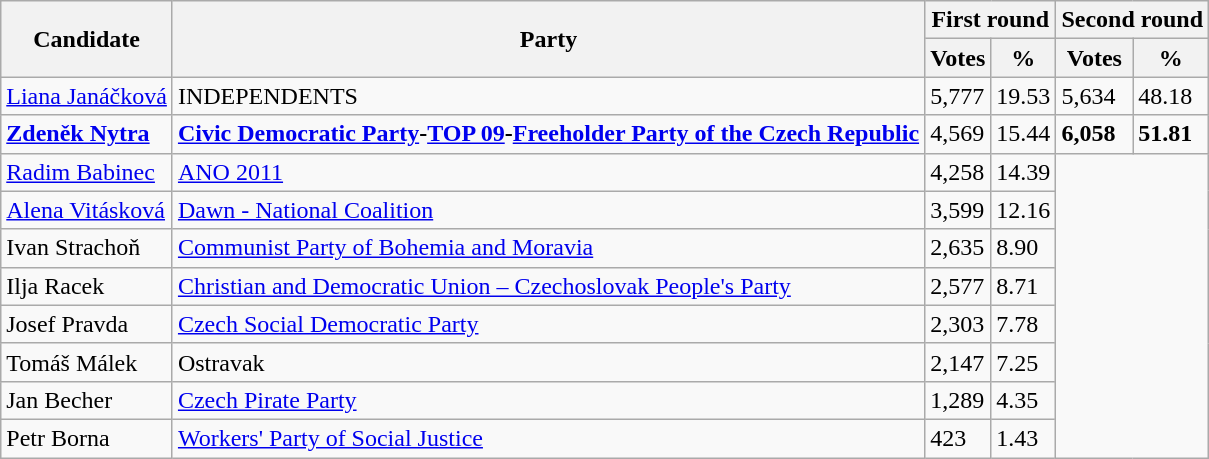<table class=wikitable>
<tr>
<th rowspan=2>Candidate</th>
<th rowspan=2>Party</th>
<th colspan=2>First round</th>
<th colspan=2>Second round</th>
</tr>
<tr>
<th>Votes</th>
<th>%</th>
<th>Votes</th>
<th>%</th>
</tr>
<tr>
<td><a href='#'>Liana Janáčková</a></td>
<td>INDEPENDENTS</td>
<td>5,777</td>
<td>19.53</td>
<td>5,634</td>
<td>48.18</td>
</tr>
<tr>
<td><strong><a href='#'>Zdeněk Nytra</a></strong></td>
<td><strong><a href='#'>Civic Democratic Party</a>-<a href='#'>TOP 09</a>-<a href='#'>Freeholder Party of the Czech Republic</a></strong></td>
<td>4,569</td>
<td>15.44</td>
<td><strong>6,058</strong></td>
<td><strong>51.81</strong></td>
</tr>
<tr>
<td><a href='#'>Radim Babinec</a></td>
<td><a href='#'>ANO 2011</a></td>
<td>4,258</td>
<td>14.39</td>
<td colspan=2 rowspan=8></td>
</tr>
<tr>
<td><a href='#'>Alena Vitásková</a></td>
<td><a href='#'>Dawn - National Coalition</a></td>
<td>3,599</td>
<td>12.16</td>
</tr>
<tr>
<td>Ivan Strachoň</td>
<td><a href='#'>Communist Party of Bohemia and Moravia</a></td>
<td>2,635</td>
<td>8.90</td>
</tr>
<tr>
<td>Ilja Racek</td>
<td><a href='#'>Christian and Democratic Union – Czechoslovak People's Party</a></td>
<td>2,577</td>
<td>8.71</td>
</tr>
<tr>
<td>Josef Pravda</td>
<td><a href='#'>Czech Social Democratic Party</a></td>
<td>2,303</td>
<td>7.78</td>
</tr>
<tr>
<td>Tomáš Málek</td>
<td>Ostravak</td>
<td>2,147</td>
<td>7.25</td>
</tr>
<tr>
<td>Jan Becher</td>
<td><a href='#'>Czech Pirate Party</a></td>
<td>1,289</td>
<td>4.35</td>
</tr>
<tr>
<td>Petr Borna</td>
<td><a href='#'>Workers' Party of Social Justice</a></td>
<td>423</td>
<td>1.43</td>
</tr>
</table>
